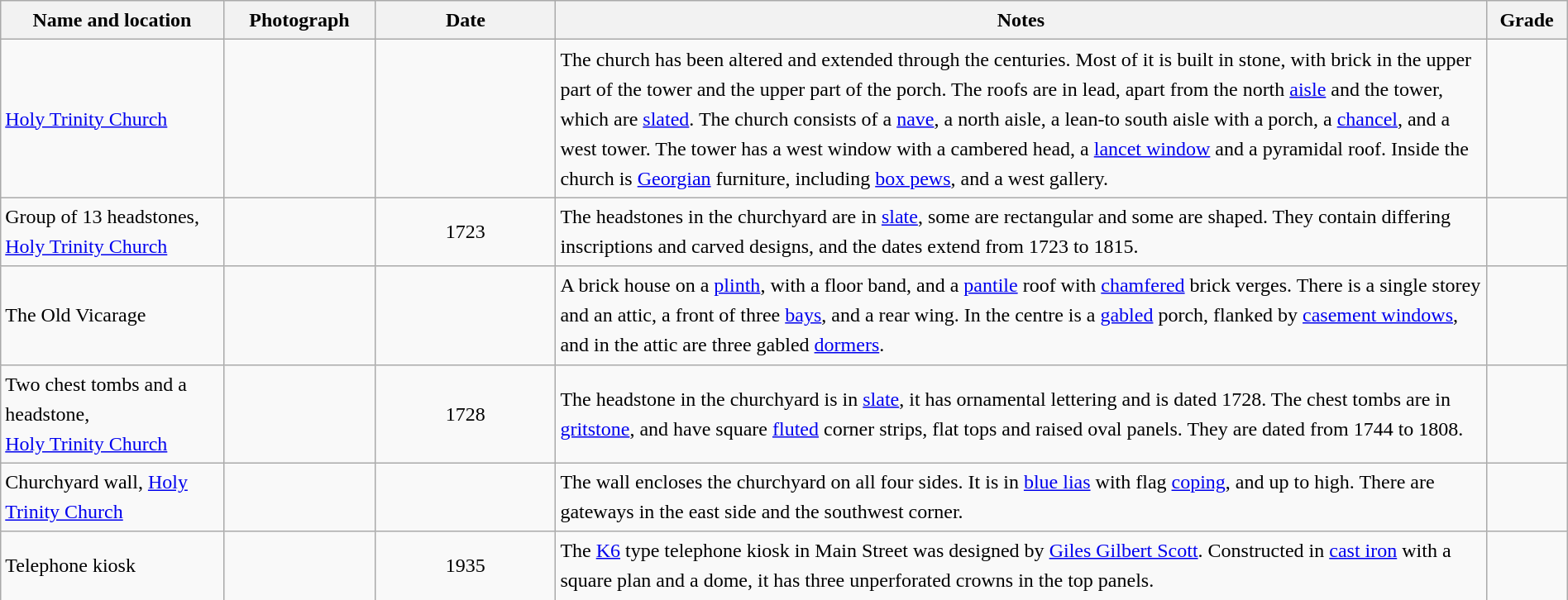<table class="wikitable sortable plainrowheaders" style="width:100%; border:0px; text-align:left; line-height:150%">
<tr>
<th scope="col"  style="width:150px">Name and location</th>
<th scope="col"  style="width:100px" class="unsortable">Photograph</th>
<th scope="col"  style="width:120px">Date</th>
<th scope="col"  style="width:650px" class="unsortable">Notes</th>
<th scope="col"  style="width:50px">Grade</th>
</tr>
<tr>
<td><a href='#'>Holy Trinity Church</a><br><small></small></td>
<td></td>
<td align="center"></td>
<td>The church has been altered and extended through the centuries.  Most of it is built in stone, with brick in the upper part of the tower and the upper part of the porch. The roofs are in lead, apart from the north <a href='#'>aisle</a> and the tower, which are <a href='#'>slated</a>.  The church consists of a <a href='#'>nave</a>, a north aisle, a lean-to south aisle with a porch, a <a href='#'>chancel</a>, and a west tower.  The tower has a west window with a cambered head, a <a href='#'>lancet window</a> and a pyramidal roof.  Inside the church is <a href='#'>Georgian</a> furniture, including <a href='#'>box pews</a>, and a west gallery.</td>
<td align="center" ></td>
</tr>
<tr>
<td>Group of 13 headstones,<br><a href='#'>Holy Trinity Church</a><br><small></small></td>
<td></td>
<td align="center">1723</td>
<td>The headstones in the churchyard are in <a href='#'>slate</a>, some are rectangular and some are shaped.  They contain differing inscriptions and carved designs, and the dates extend from 1723 to 1815.</td>
<td align="center" ></td>
</tr>
<tr>
<td>The Old Vicarage<br><small></small></td>
<td></td>
<td align="center"></td>
<td>A brick house on a <a href='#'>plinth</a>, with a floor band, and a <a href='#'>pantile</a> roof with <a href='#'>chamfered</a> brick verges.  There is a single storey and an attic, a front of three <a href='#'>bays</a>, and a rear wing.  In the centre is a <a href='#'>gabled</a> porch, flanked by <a href='#'>casement windows</a>, and in the attic are three gabled <a href='#'>dormers</a>.</td>
<td align="center" ></td>
</tr>
<tr>
<td>Two chest tombs and a headstone,<br><a href='#'>Holy Trinity Church</a><br><small></small></td>
<td></td>
<td align="center">1728</td>
<td>The headstone in the churchyard is in <a href='#'>slate</a>, it has ornamental lettering and is dated 1728.  The chest tombs are in <a href='#'>gritstone</a>, and have square <a href='#'>fluted</a> corner strips, flat tops and raised oval panels.  They are dated from 1744 to 1808.</td>
<td align="center" ></td>
</tr>
<tr>
<td>Churchyard wall, <a href='#'>Holy Trinity Church</a><br><small></small></td>
<td></td>
<td align="center"></td>
<td>The wall encloses the churchyard on all four sides.  It is in <a href='#'>blue lias</a> with flag <a href='#'>coping</a>, and up to  high.  There are gateways in the east side and the southwest corner.</td>
<td align="center" ></td>
</tr>
<tr>
<td>Telephone kiosk<br><small></small></td>
<td></td>
<td align="center">1935</td>
<td>The <a href='#'>K6</a> type telephone kiosk in Main Street was designed by <a href='#'>Giles Gilbert Scott</a>.  Constructed in <a href='#'>cast iron</a> with a square plan and a dome, it has three unperforated crowns in the top panels.</td>
<td align="center" ></td>
</tr>
<tr>
</tr>
</table>
